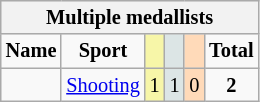<table class="wikitable" style="font-size:85%">
<tr style="background:#efefef;">
<th colspan=7>Multiple medallists</th>
</tr>
<tr align=center>
<td><strong>Name</strong></td>
<td><strong>Sport</strong></td>
<td bgcolor=#F7F6A8></td>
<td bgcolor=#DCE5E5></td>
<td bgcolor=#FFDAB9></td>
<td><strong>Total</strong></td>
</tr>
<tr align=center>
<td align=left></td>
<td><a href='#'>Shooting</a></td>
<td style="background:#F7F6A8;">1</td>
<td style="background:#DCE5E5;">1</td>
<td style="background:#FFDAB9;">0</td>
<td><strong>2</strong></td>
</tr>
</table>
